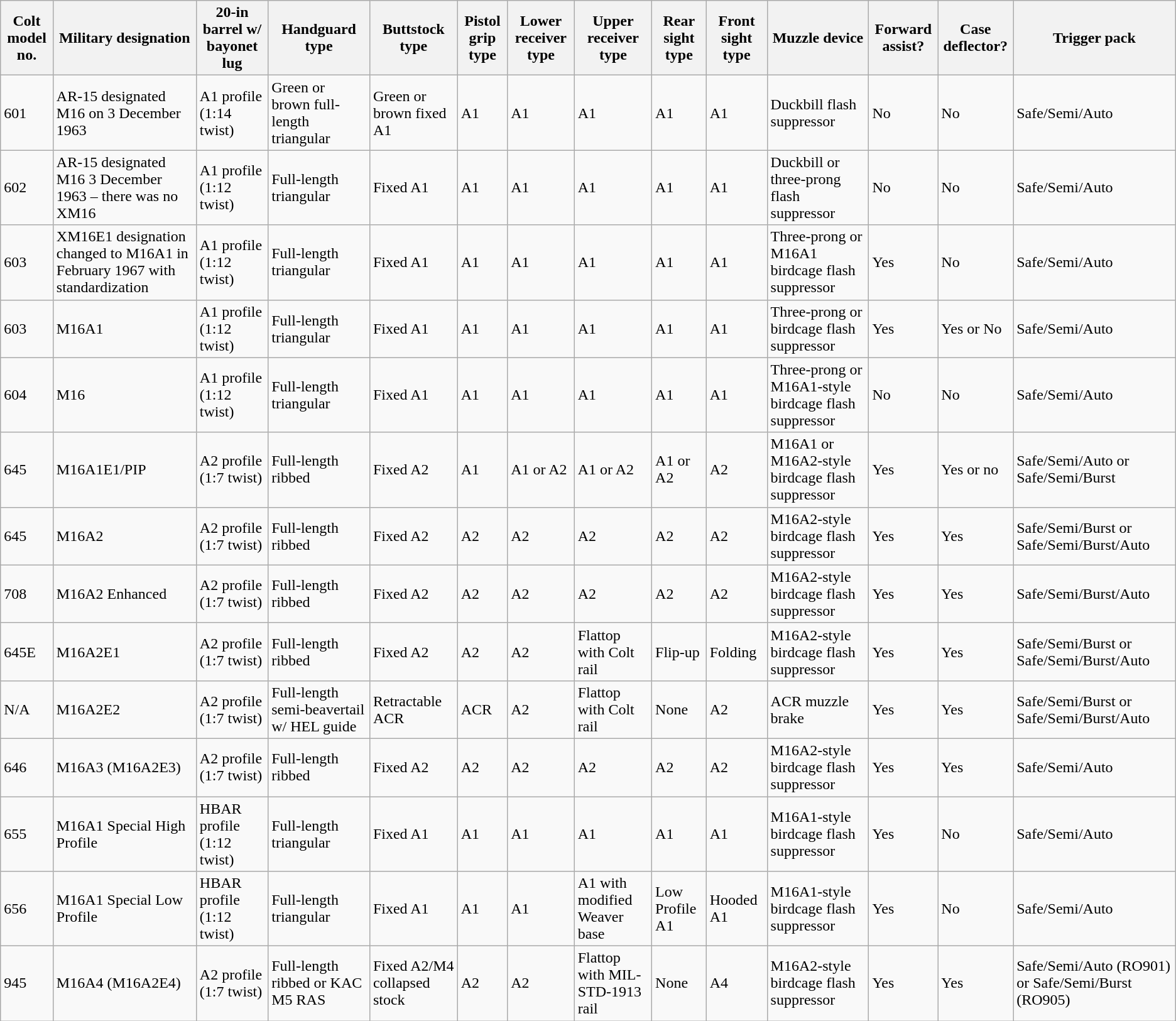<table class="wikitable">
<tr>
<th>Colt model no.</th>
<th>Military designation</th>
<th>20-in barrel w/ bayonet lug</th>
<th>Handguard type</th>
<th>Buttstock type</th>
<th>Pistol grip type</th>
<th>Lower receiver type</th>
<th>Upper receiver type</th>
<th>Rear sight type</th>
<th>Front sight type</th>
<th>Muzzle device</th>
<th>Forward assist?</th>
<th>Case deflector?</th>
<th>Trigger pack</th>
</tr>
<tr>
<td>601</td>
<td>AR-15 designated M16 on 3 December 1963</td>
<td>A1 profile (1:14 twist)</td>
<td>Green or brown full-length triangular</td>
<td>Green or brown fixed A1</td>
<td>A1</td>
<td>A1</td>
<td>A1</td>
<td>A1</td>
<td>A1</td>
<td>Duckbill flash suppressor</td>
<td>No</td>
<td>No</td>
<td>Safe/Semi/Auto</td>
</tr>
<tr>
<td>602</td>
<td>AR-15 designated M16 3 December 1963 – there was no XM16</td>
<td>A1 profile (1:12 twist)</td>
<td>Full-length triangular</td>
<td>Fixed A1</td>
<td>A1</td>
<td>A1</td>
<td>A1</td>
<td>A1</td>
<td>A1</td>
<td>Duckbill or three-prong flash suppressor</td>
<td>No</td>
<td>No</td>
<td>Safe/Semi/Auto</td>
</tr>
<tr>
<td>603</td>
<td>XM16E1 designation changed to M16A1 in February 1967 with standardization</td>
<td>A1 profile (1:12 twist)</td>
<td>Full-length triangular</td>
<td>Fixed A1</td>
<td>A1</td>
<td>A1</td>
<td>A1</td>
<td>A1</td>
<td>A1</td>
<td>Three-prong or M16A1 birdcage flash suppressor</td>
<td>Yes</td>
<td>No</td>
<td>Safe/Semi/Auto</td>
</tr>
<tr>
<td>603</td>
<td>M16A1</td>
<td>A1 profile (1:12 twist)</td>
<td>Full-length triangular</td>
<td>Fixed A1</td>
<td>A1</td>
<td>A1</td>
<td>A1</td>
<td>A1</td>
<td>A1</td>
<td>Three-prong or birdcage flash suppressor</td>
<td>Yes</td>
<td>Yes or No</td>
<td>Safe/Semi/Auto</td>
</tr>
<tr>
<td>604</td>
<td>M16</td>
<td>A1 profile (1:12 twist)</td>
<td>Full-length triangular</td>
<td>Fixed A1</td>
<td>A1</td>
<td>A1</td>
<td>A1</td>
<td>A1</td>
<td>A1</td>
<td>Three-prong or M16A1-style birdcage flash suppressor</td>
<td>No</td>
<td>No</td>
<td>Safe/Semi/Auto</td>
</tr>
<tr>
<td>645</td>
<td>M16A1E1/PIP</td>
<td>A2 profile (1:7 twist)</td>
<td>Full-length ribbed</td>
<td>Fixed A2</td>
<td>A1</td>
<td>A1 or A2</td>
<td>A1 or A2</td>
<td>A1 or A2</td>
<td>A2</td>
<td>M16A1 or M16A2-style birdcage flash suppressor</td>
<td>Yes</td>
<td>Yes or no</td>
<td>Safe/Semi/Auto or Safe/Semi/Burst</td>
</tr>
<tr>
<td>645</td>
<td>M16A2</td>
<td>A2 profile (1:7 twist)</td>
<td>Full-length ribbed</td>
<td>Fixed A2</td>
<td>A2</td>
<td>A2</td>
<td>A2</td>
<td>A2</td>
<td>A2</td>
<td>M16A2-style birdcage flash suppressor</td>
<td>Yes</td>
<td>Yes</td>
<td>Safe/Semi/Burst or Safe/Semi/Burst/Auto</td>
</tr>
<tr>
<td>708</td>
<td>M16A2 Enhanced</td>
<td>A2 profile (1:7 twist)</td>
<td>Full-length ribbed</td>
<td>Fixed A2</td>
<td>A2</td>
<td>A2</td>
<td>A2</td>
<td>A2</td>
<td>A2</td>
<td>M16A2-style birdcage flash suppressor</td>
<td>Yes</td>
<td>Yes</td>
<td>Safe/Semi/Burst/Auto</td>
</tr>
<tr>
<td>645E</td>
<td>M16A2E1</td>
<td>A2 profile (1:7 twist)</td>
<td>Full-length ribbed</td>
<td>Fixed A2</td>
<td>A2</td>
<td>A2</td>
<td>Flattop with Colt rail</td>
<td>Flip-up</td>
<td>Folding</td>
<td>M16A2-style birdcage flash suppressor</td>
<td>Yes</td>
<td>Yes</td>
<td>Safe/Semi/Burst or Safe/Semi/Burst/Auto</td>
</tr>
<tr>
<td>N/A</td>
<td>M16A2E2</td>
<td>A2 profile (1:7 twist)</td>
<td>Full-length semi-beavertail w/ HEL guide</td>
<td>Retractable ACR</td>
<td>ACR</td>
<td>A2</td>
<td>Flattop with Colt rail</td>
<td>None</td>
<td>A2</td>
<td>ACR muzzle brake</td>
<td>Yes</td>
<td>Yes</td>
<td>Safe/Semi/Burst or Safe/Semi/Burst/Auto</td>
</tr>
<tr>
<td>646</td>
<td>M16A3 (M16A2E3)</td>
<td>A2 profile (1:7 twist)</td>
<td>Full-length ribbed</td>
<td>Fixed A2</td>
<td>A2</td>
<td>A2</td>
<td>A2</td>
<td>A2</td>
<td>A2</td>
<td>M16A2-style birdcage flash suppressor</td>
<td>Yes</td>
<td>Yes</td>
<td>Safe/Semi/Auto</td>
</tr>
<tr>
<td>655</td>
<td>M16A1 Special High Profile</td>
<td>HBAR profile <br>(1:12 twist)</td>
<td>Full-length triangular</td>
<td>Fixed A1</td>
<td>A1</td>
<td>A1</td>
<td>A1</td>
<td>A1</td>
<td>A1</td>
<td>M16A1-style birdcage flash suppressor</td>
<td>Yes</td>
<td>No</td>
<td>Safe/Semi/Auto</td>
</tr>
<tr>
<td>656</td>
<td>M16A1 Special Low Profile</td>
<td>HBAR profile <br>(1:12 twist)</td>
<td>Full-length triangular</td>
<td>Fixed A1</td>
<td>A1</td>
<td>A1</td>
<td>A1 with modified Weaver base</td>
<td>Low Profile A1</td>
<td>Hooded A1</td>
<td>M16A1-style birdcage flash suppressor</td>
<td>Yes</td>
<td>No</td>
<td>Safe/Semi/Auto</td>
</tr>
<tr>
<td>945</td>
<td>M16A4 (M16A2E4)</td>
<td>A2 profile (1:7 twist)</td>
<td>Full-length ribbed or KAC M5 RAS</td>
<td>Fixed A2/M4 collapsed stock</td>
<td>A2</td>
<td>A2</td>
<td>Flattop with MIL-STD-1913 rail</td>
<td>None</td>
<td>A4</td>
<td>M16A2-style birdcage flash suppressor</td>
<td>Yes</td>
<td>Yes</td>
<td>Safe/Semi/Auto (RO901) or Safe/Semi/Burst (RO905)</td>
</tr>
</table>
